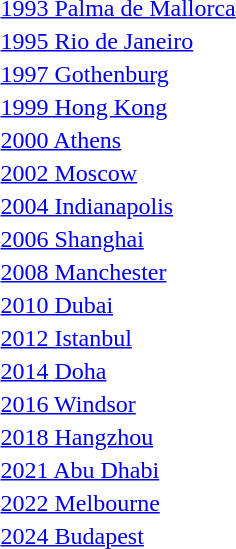<table>
<tr>
<td><a href='#'>1993 Palma de Mallorca</a></td>
<td></td>
<td></td>
<td></td>
</tr>
<tr>
<td><a href='#'>1995 Rio de Janeiro</a></td>
<td></td>
<td></td>
<td></td>
</tr>
<tr>
<td><a href='#'>1997 Gothenburg</a></td>
<td></td>
<td></td>
<td></td>
</tr>
<tr>
<td><a href='#'>1999 Hong Kong</a></td>
<td></td>
<td></td>
<td></td>
</tr>
<tr>
<td><a href='#'>2000 Athens</a></td>
<td></td>
<td></td>
<td></td>
</tr>
<tr>
<td><a href='#'>2002 Moscow</a></td>
<td></td>
<td></td>
<td></td>
</tr>
<tr>
<td><a href='#'>2004 Indianapolis</a></td>
<td></td>
<td></td>
<td></td>
</tr>
<tr>
<td><a href='#'>2006 Shanghai</a></td>
<td></td>
<td></td>
<td></td>
</tr>
<tr>
<td><a href='#'>2008 Manchester</a></td>
<td></td>
<td></td>
<td></td>
</tr>
<tr>
<td><a href='#'>2010 Dubai</a></td>
<td></td>
<td></td>
<td></td>
</tr>
<tr>
<td><a href='#'>2012 Istanbul</a></td>
<td></td>
<td></td>
<td></td>
</tr>
<tr>
<td><a href='#'>2014 Doha</a></td>
<td></td>
<td></td>
<td></td>
</tr>
<tr>
<td><a href='#'>2016 Windsor</a></td>
<td></td>
<td></td>
<td></td>
</tr>
<tr>
<td><a href='#'>2018 Hangzhou</a></td>
<td></td>
<td></td>
<td></td>
</tr>
<tr>
<td><a href='#'>2021 Abu Dhabi</a></td>
<td></td>
<td></td>
<td></td>
</tr>
<tr>
<td><a href='#'>2022 Melbourne</a></td>
<td></td>
<td></td>
<td></td>
</tr>
<tr>
<td><a href='#'>2024 Budapest</a></td>
<td></td>
<td></td>
<td></td>
</tr>
</table>
